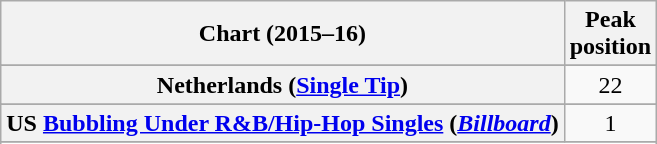<table class="wikitable sortable plainrowheaders" style="text-align:center">
<tr>
<th scope="col">Chart (2015–16)</th>
<th scope="col">Peak<br>position</th>
</tr>
<tr>
</tr>
<tr>
</tr>
<tr>
</tr>
<tr>
</tr>
<tr>
<th scope="row">Netherlands (<a href='#'>Single Tip</a>)</th>
<td>22</td>
</tr>
<tr>
</tr>
<tr>
</tr>
<tr>
</tr>
<tr>
<th scope="row">US <a href='#'>Bubbling Under R&B/Hip-Hop Singles</a> (<a href='#'><em>Billboard</em></a>)</th>
<td style="text-align:center;">1</td>
</tr>
<tr>
</tr>
<tr>
</tr>
</table>
